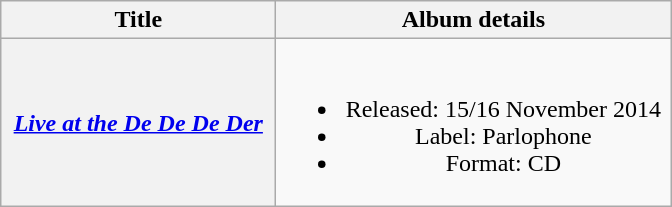<table class="wikitable plainrowheaders" style="text-align:center;">
<tr>
<th scope="col" style="width:11em;">Title</th>
<th scope="col" style="width:16em;">Album details</th>
</tr>
<tr>
<th scope="row"><em><a href='#'>Live at the De De De Der</a></em></th>
<td><br><ul><li>Released: 15/16 November 2014</li><li>Label: Parlophone</li><li>Format: CD</li></ul></td>
</tr>
</table>
